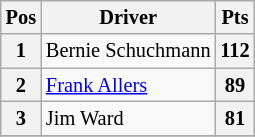<table class="wikitable" style="font-size: 85%;; text-align:center;">
<tr valign="top">
<th valign="middle">Pos</th>
<th valign="middle">Driver</th>
<th valign="middle">Pts</th>
</tr>
<tr>
<th>1</th>
<td align="left"> Bernie Schuchmann</td>
<th>112</th>
</tr>
<tr>
<th>2</th>
<td align="left"> <a href='#'>Frank Allers</a></td>
<th>89</th>
</tr>
<tr>
<th>3</th>
<td align="left"> Jim Ward</td>
<th>81</th>
</tr>
<tr>
</tr>
</table>
